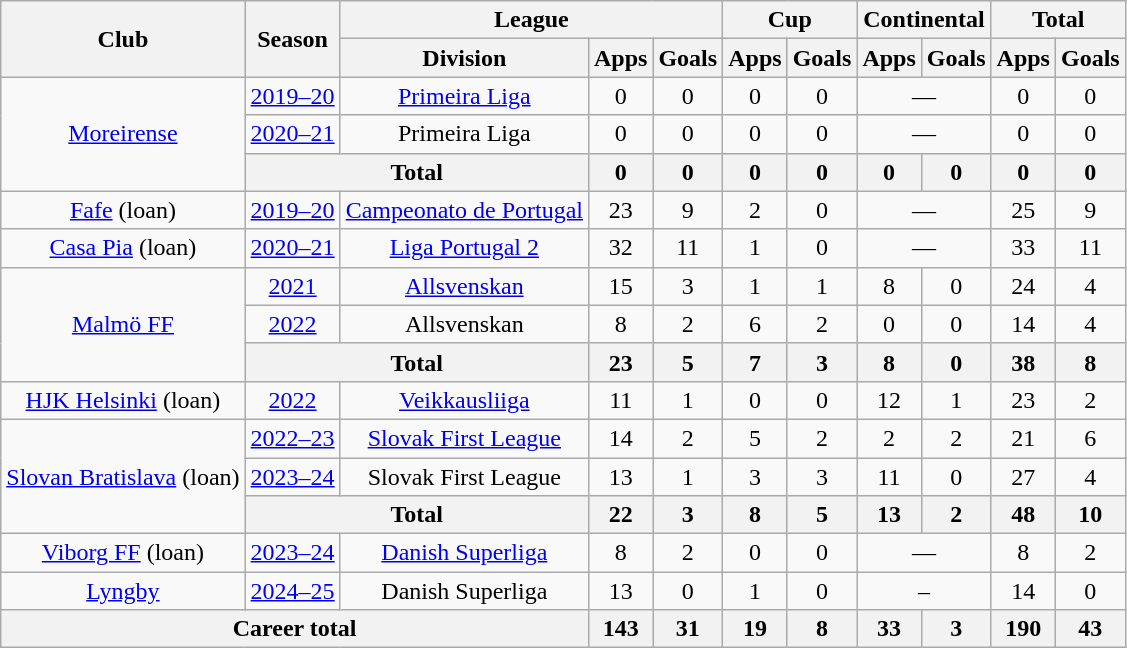<table class="wikitable" style="text-align: center">
<tr>
<th rowspan="2">Club</th>
<th rowspan="2">Season</th>
<th colspan="3">League</th>
<th colspan="2">Cup</th>
<th colspan="2">Continental</th>
<th colspan="2">Total</th>
</tr>
<tr>
<th>Division</th>
<th>Apps</th>
<th>Goals</th>
<th>Apps</th>
<th>Goals</th>
<th>Apps</th>
<th>Goals</th>
<th>Apps</th>
<th>Goals</th>
</tr>
<tr>
<td rowspan="3"><a href='#'>Moreirense</a></td>
<td><a href='#'>2019–20</a></td>
<td><a href='#'>Primeira Liga</a></td>
<td>0</td>
<td>0</td>
<td>0</td>
<td>0</td>
<td colspan="2">—</td>
<td>0</td>
<td>0</td>
</tr>
<tr>
<td><a href='#'>2020–21</a></td>
<td>Primeira Liga</td>
<td>0</td>
<td>0</td>
<td>0</td>
<td>0</td>
<td colspan="2">—</td>
<td>0</td>
<td>0</td>
</tr>
<tr>
<th colspan="2"><strong>Total</strong></th>
<th>0</th>
<th>0</th>
<th>0</th>
<th>0</th>
<th>0</th>
<th>0</th>
<th>0</th>
<th>0</th>
</tr>
<tr>
<td><a href='#'>Fafe</a> (loan)</td>
<td><a href='#'>2019–20</a></td>
<td><a href='#'>Campeonato de Portugal</a></td>
<td>23</td>
<td>9</td>
<td>2</td>
<td>0</td>
<td colspan="2">—</td>
<td>25</td>
<td>9</td>
</tr>
<tr>
<td><a href='#'>Casa Pia</a> (loan)</td>
<td><a href='#'>2020–21</a></td>
<td><a href='#'>Liga Portugal 2</a></td>
<td>32</td>
<td>11</td>
<td>1</td>
<td>0</td>
<td colspan="2">—</td>
<td>33</td>
<td>11</td>
</tr>
<tr>
<td rowspan="3"><a href='#'>Malmö FF</a></td>
<td><a href='#'>2021</a></td>
<td><a href='#'>Allsvenskan</a></td>
<td>15</td>
<td>3</td>
<td>1</td>
<td>1</td>
<td>8</td>
<td>0</td>
<td>24</td>
<td>4</td>
</tr>
<tr>
<td><a href='#'>2022</a></td>
<td>Allsvenskan</td>
<td>8</td>
<td>2</td>
<td>6</td>
<td>2</td>
<td>0</td>
<td>0</td>
<td>14</td>
<td>4</td>
</tr>
<tr>
<th colspan="2"><strong>Total</strong></th>
<th>23</th>
<th>5</th>
<th>7</th>
<th>3</th>
<th>8</th>
<th>0</th>
<th>38</th>
<th>8</th>
</tr>
<tr>
<td><a href='#'>HJK Helsinki</a> (loan)</td>
<td><a href='#'>2022</a></td>
<td><a href='#'>Veikkausliiga</a></td>
<td>11</td>
<td>1</td>
<td>0</td>
<td>0</td>
<td>12</td>
<td>1</td>
<td>23</td>
<td>2</td>
</tr>
<tr>
<td rowspan="3"><a href='#'>Slovan Bratislava</a> (loan)</td>
<td><a href='#'>2022–23</a></td>
<td><a href='#'>Slovak First League</a></td>
<td>14</td>
<td>2</td>
<td>5</td>
<td>2</td>
<td>2</td>
<td>2</td>
<td>21</td>
<td>6</td>
</tr>
<tr>
<td><a href='#'>2023–24</a></td>
<td>Slovak First League</td>
<td>13</td>
<td>1</td>
<td>3</td>
<td>3</td>
<td>11</td>
<td>0</td>
<td>27</td>
<td>4</td>
</tr>
<tr>
<th colspan="2"><strong>Total</strong></th>
<th>22</th>
<th>3</th>
<th>8</th>
<th>5</th>
<th>13</th>
<th>2</th>
<th>48</th>
<th>10</th>
</tr>
<tr>
<td><a href='#'>Viborg FF</a> (loan)</td>
<td><a href='#'>2023–24</a></td>
<td><a href='#'>Danish Superliga</a></td>
<td>8</td>
<td>2</td>
<td>0</td>
<td>0</td>
<td colspan="2">—</td>
<td>8</td>
<td>2</td>
</tr>
<tr>
<td><a href='#'>Lyngby</a></td>
<td><a href='#'>2024–25</a></td>
<td>Danish Superliga</td>
<td>13</td>
<td>0</td>
<td>1</td>
<td>0</td>
<td colspan=2>–</td>
<td>14</td>
<td>0</td>
</tr>
<tr>
<th colspan="3"><strong>Career total</strong></th>
<th>143</th>
<th>31</th>
<th>19</th>
<th>8</th>
<th>33</th>
<th>3</th>
<th>190</th>
<th>43</th>
</tr>
</table>
